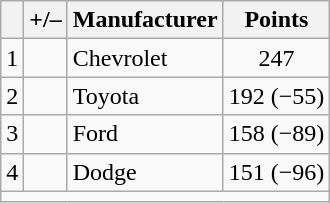<table class="wikitable">
<tr>
<th scope="col"></th>
<th scope="col">+/–</th>
<th scope="col">Manufacturer</th>
<th scope="col">Points</th>
</tr>
<tr>
<td>1</td>
<td align="left"></td>
<td>Chevrolet</td>
<td style="text-align:center;">247</td>
</tr>
<tr>
<td>2</td>
<td align="left"></td>
<td>Toyota</td>
<td style="text-align:center;">192 (−55)</td>
</tr>
<tr>
<td>3</td>
<td align="left"></td>
<td>Ford</td>
<td style="text-align:center;">158 (−89)</td>
</tr>
<tr>
<td>4</td>
<td align="left"></td>
<td>Dodge</td>
<td style="text-align:center;">151 (−96)</td>
</tr>
<tr class="sortbottom">
<td colspan="9"></td>
</tr>
</table>
